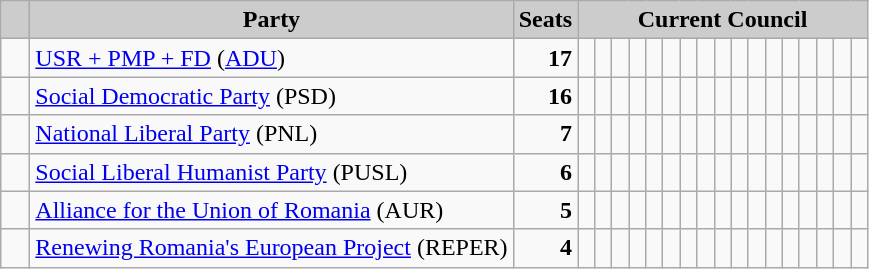<table class="wikitable">
<tr>
<th style="background:#ccc">   </th>
<th style="background:#ccc">Party</th>
<th style="background:#ccc">Seats</th>
<th style="background:#ccc" colspan="24">Current Council</th>
</tr>
<tr>
<td>  </td>
<td><a href='#'>USR + PMP + FD</a> (<a href='#'>ADU</a>)</td>
<td style="text-align: right"><strong>17</strong></td>
<td>  </td>
<td>  </td>
<td>  </td>
<td>  </td>
<td>  </td>
<td>  </td>
<td>  </td>
<td>  </td>
<td>  </td>
<td>  </td>
<td>  </td>
<td>  </td>
<td>  </td>
<td>  </td>
<td>  </td>
<td>  </td>
<td>  </td>
</tr>
<tr>
<td>  </td>
<td><a href='#'>Social Democratic Party</a> (PSD)</td>
<td style="text-align: right"><strong>16</strong></td>
<td>  </td>
<td>  </td>
<td>  </td>
<td>  </td>
<td>  </td>
<td>  </td>
<td>  </td>
<td>  </td>
<td>  </td>
<td>  </td>
<td>  </td>
<td>  </td>
<td>  </td>
<td>  </td>
<td>  </td>
<td>  </td>
<td> </td>
</tr>
<tr>
<td>  </td>
<td><a href='#'>National Liberal Party</a> (PNL)</td>
<td style="text-align: right"><strong>7</strong></td>
<td>  </td>
<td>  </td>
<td>  </td>
<td>  </td>
<td>  </td>
<td>  </td>
<td>  </td>
<td> </td>
<td> </td>
<td> </td>
<td> </td>
<td> </td>
<td> </td>
<td> </td>
<td> </td>
<td> </td>
<td> </td>
</tr>
<tr>
<td>  </td>
<td><a href='#'>Social Liberal Humanist Party</a> (PUSL)</td>
<td style="text-align: right"><strong>6</strong></td>
<td>  </td>
<td>  </td>
<td>  </td>
<td>  </td>
<td>  </td>
<td>  </td>
<td> </td>
<td> </td>
<td> </td>
<td> </td>
<td> </td>
<td> </td>
<td> </td>
<td> </td>
<td> </td>
<td> </td>
<td> </td>
</tr>
<tr>
<td>  </td>
<td><a href='#'>Alliance for the Union of Romania</a> (AUR)</td>
<td style="text-align: right"><strong>5</strong></td>
<td>  </td>
<td>  </td>
<td>  </td>
<td>  </td>
<td>  </td>
<td> </td>
<td> </td>
<td> </td>
<td> </td>
<td> </td>
<td> </td>
<td> </td>
<td> </td>
<td> </td>
<td> </td>
<td> </td>
<td> </td>
</tr>
<tr>
<td>  </td>
<td><a href='#'>Renewing Romania's European Project</a> (REPER)</td>
<td style="text-align: right"><strong>4</strong></td>
<td>  </td>
<td>  </td>
<td>  </td>
<td>  </td>
<td> </td>
<td> </td>
<td> </td>
<td> </td>
<td> </td>
<td> </td>
<td> </td>
<td> </td>
<td> </td>
<td> </td>
<td> </td>
<td> </td>
<td> </td>
</tr>
</table>
